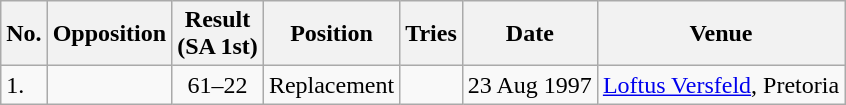<table class="wikitable sortable">
<tr>
<th>No.</th>
<th>Opposition</th>
<th>Result<br>(SA 1st)</th>
<th>Position</th>
<th>Tries</th>
<th>Date</th>
<th>Venue</th>
</tr>
<tr>
<td>1.</td>
<td></td>
<td align="center">61–22</td>
<td>Replacement</td>
<td></td>
<td>23 Aug 1997</td>
<td><a href='#'>Loftus Versfeld</a>, Pretoria</td>
</tr>
</table>
